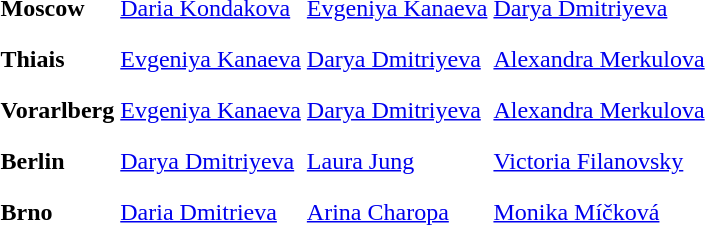<table>
<tr>
<th scope=row style="text-align:left">Moscow</th>
<td style="height:30px;"> <a href='#'>Daria Kondakova</a></td>
<td style="height:30px;"> <a href='#'>Evgeniya Kanaeva</a></td>
<td style="height:30px;"> <a href='#'>Darya Dmitriyeva</a></td>
</tr>
<tr>
<th scope=row style="text-align:left">Thiais</th>
<td style="height:30px;"> <a href='#'>Evgeniya Kanaeva</a></td>
<td style="height:30px;"> <a href='#'>Darya Dmitriyeva</a></td>
<td style="height:30px;"> <a href='#'>Alexandra Merkulova</a></td>
</tr>
<tr>
<th scope=row style="text-align:left">Vorarlberg</th>
<td style="height:30px;"> <a href='#'>Evgeniya Kanaeva</a></td>
<td style="height:30px;"> <a href='#'>Darya Dmitriyeva</a></td>
<td style="height:30px;"> <a href='#'>Alexandra Merkulova</a></td>
</tr>
<tr>
<th scope=row style="text-align:left">Berlin</th>
<td style="height:30px;"> <a href='#'>Darya Dmitriyeva</a></td>
<td style="height:30px;"> <a href='#'>Laura Jung</a></td>
<td style="height:30px;"> <a href='#'>Victoria Filanovsky</a></td>
</tr>
<tr>
<th scope=row style="text-align:left">Brno</th>
<td style="height:30px;"> <a href='#'>Daria Dmitrieva</a></td>
<td style="height:30px;"> <a href='#'>Arina Charopa</a></td>
<td style="height:30px;"> <a href='#'>Monika Míčková</a></td>
</tr>
<tr>
</tr>
</table>
